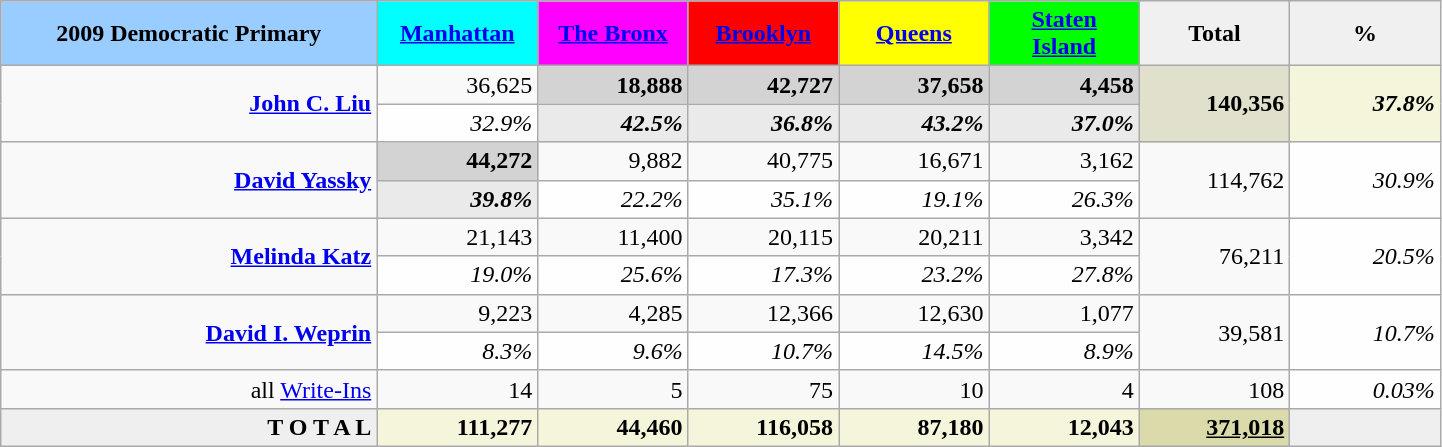<table class="wikitable" style="text-align:right;" width="76%">
<tr>
<td align="center" width="20%" style="background:#99ccff;"><strong>2009 Democratic Primary</strong></td>
<td align="center" width="8%" style="background:aqua;"><strong><a href='#'>Manhattan</a></strong></td>
<td align="center" width="8%" style="background:magenta"><strong><a href='#'>The Bronx</a></strong></td>
<td align="center" width="8%" style="background:red"><strong><a href='#'>Brooklyn</a></strong></td>
<td align="center" width="8%" style="background:yellow"><strong><a href='#'>Queens</a></strong></td>
<td align="center" width="8%" style="background:lime"><strong><a href='#'>Staten<br> Island</a></strong></td>
<td align="center" width="8%" style="background:#f0f0f0;"><strong>Total</strong></td>
<td align="center" width="8%" style="background:#f0f0f0;"><strong>%</strong></td>
</tr>
<tr>
<td rowspan="2"><strong><a href='#'>John C. Liu</a></strong></td>
<td>36,625</td>
<td bgcolor=lightgray><strong>18,888</strong></td>
<td bgcolor=lightgray><strong>42,727</strong></td>
<td bgcolor=lightgray><strong>37,658</strong></td>
<td bgcolor=lightgray><strong>4,458</strong></td>
<td rowspan="2" bgcolor=e0e0cc><strong>140,356</strong></td>
<td rowspan="2" bgcolor=beige><strong><em>37.8%</em></strong></td>
</tr>
<tr bgcolor=fefefe>
<td><em>32.9%</em></td>
<td bgcolor=eaeaea><strong><em>42.5%</em></strong></td>
<td bgcolor=eaeaea><strong><em>36.8%</em></strong></td>
<td bgcolor=eaeaea><strong><em>43.2%</em></strong></td>
<td bgcolor=eaeaea><strong><em>37.0%</em></strong></td>
</tr>
<tr>
<td rowspan="2"><strong><a href='#'>David Yassky</a></strong></td>
<td bgcolor=lightgray><strong>44,272</strong></td>
<td>9,882</td>
<td>40,775</td>
<td>16,671</td>
<td>3,162</td>
<td rowspan="2">114,762</td>
<td rowspan="2" bgcolor=fefefe><em>30.9%</em></td>
</tr>
<tr bgcolor=fefefe>
<td bgcolor=eaeaea><strong><em>39.8%</em></strong></td>
<td><em>22.2%</em></td>
<td><em>35.1%</em></td>
<td><em>19.1%</em></td>
<td><em>26.3%</em></td>
</tr>
<tr>
<td rowspan="2"><strong><a href='#'>Melinda Katz</a></strong></td>
<td>21,143</td>
<td>11,400</td>
<td>20,115</td>
<td>20,211</td>
<td>3,342</td>
<td rowspan="2">76,211</td>
<td rowspan="2" bgcolor=fefefe><em>20.5%</em></td>
</tr>
<tr bgcolor=fefefe>
<td><em>19.0%</em></td>
<td><em>25.6%</em></td>
<td><em>17.3%</em></td>
<td><em>23.2%</em></td>
<td><em>27.8%</em></td>
</tr>
<tr>
<td rowspan="2"><strong><a href='#'>David I. Weprin</a></strong></td>
<td>9,223</td>
<td>4,285</td>
<td>12,366</td>
<td>12,630</td>
<td>1,077</td>
<td rowspan="2">39,581</td>
<td rowspan="2" bgcolor=fefefe><em>10.7%</em></td>
</tr>
<tr bgcolor=fefefe>
<td><em>8.3%</em></td>
<td><em>9.6%</em></td>
<td><em>10.7%</em></td>
<td><em>14.5%</em></td>
<td><em>8.9%</em></td>
</tr>
<tr>
<td>all <a href='#'>Write-Ins</a></td>
<td>14</td>
<td>5</td>
<td>75</td>
<td>10</td>
<td>4</td>
<td>108</td>
<td bgcolor=fefefe><em>0.03%</em></td>
</tr>
<tr bgcolor=beige>
<td bgcolor=efefef><strong>T O T A L</strong></td>
<td><strong>111,277</strong></td>
<td><strong>44,460</strong></td>
<td><strong>116,058</strong></td>
<td><strong>87,180</strong></td>
<td><strong>12,043</strong></td>
<td bgcolor=dadaaa><u><strong>371,018</strong></u></td>
<td bgcolor=efefef> </td>
</tr>
</table>
